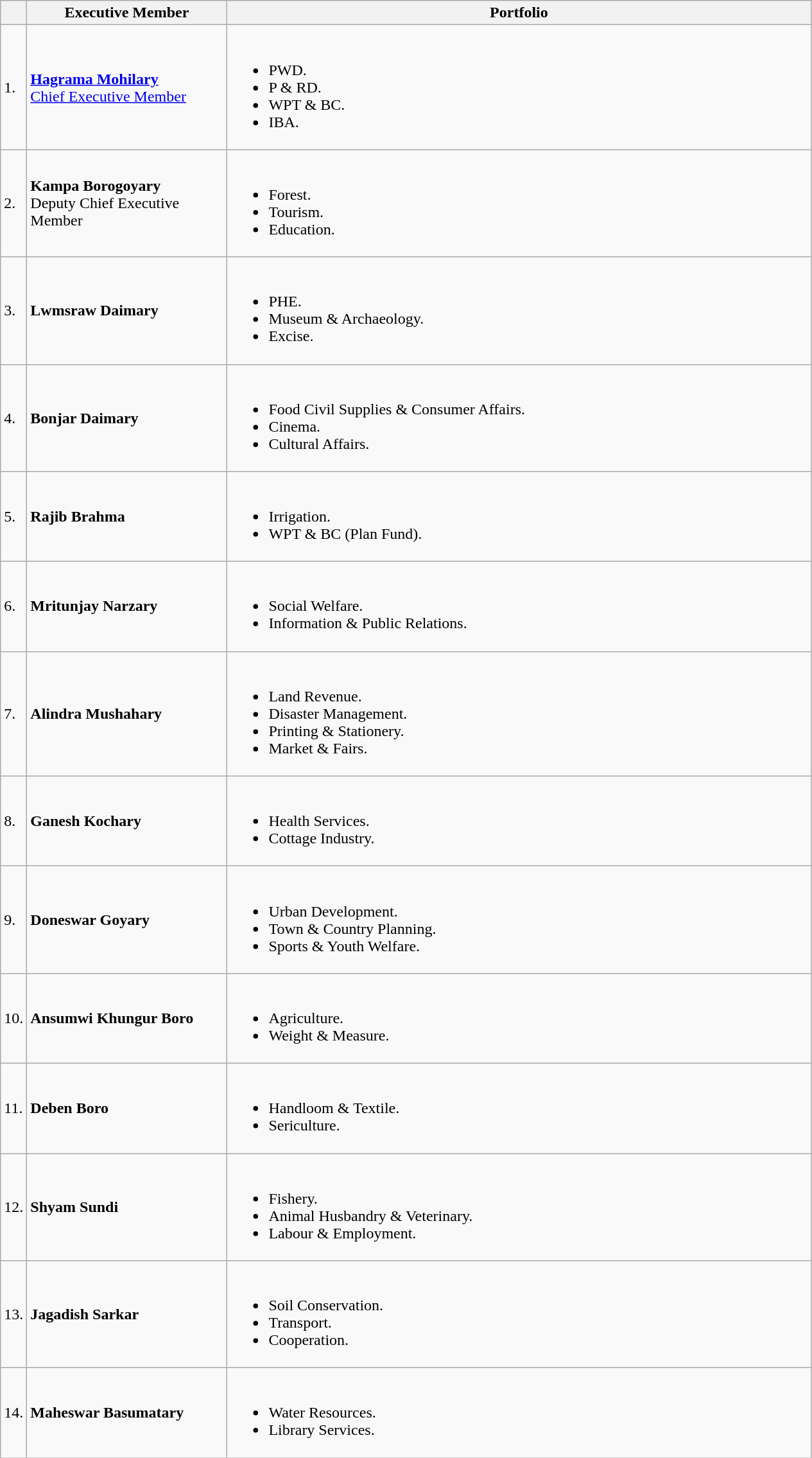<table class="wikitable sortable">
<tr>
<th scope="col" style="width: 10px;"></th>
<th scope="col" style="width: 200px;">Executive Member</th>
<th scope="col" style="width: 600px;">Portfolio</th>
</tr>
<tr>
<td>1.</td>
<td><strong><a href='#'>Hagrama Mohilary</a></strong><br><a href='#'>Chief Executive Member</a><br></td>
<td><br><ul><li>PWD.</li><li>P & RD.</li><li>WPT & BC.</li><li>IBA.</li></ul></td>
</tr>
<tr>
<td>2.</td>
<td><strong>Kampa Borogoyary</strong><br> Deputy Chief Executive Member<br></td>
<td><br><ul><li>Forest.</li><li>Tourism.</li><li>Education.</li></ul></td>
</tr>
<tr>
<td>3.</td>
<td><strong>Lwmsraw Daimary</strong></td>
<td><br><ul><li>PHE.</li><li>Museum & Archaeology.</li><li>Excise.</li></ul></td>
</tr>
<tr>
<td>4.</td>
<td><strong>Bonjar Daimary</strong></td>
<td><br><ul><li>Food Civil Supplies & Consumer Affairs.</li><li>Cinema.</li><li>Cultural Affairs.</li></ul></td>
</tr>
<tr>
<td>5.</td>
<td><strong>Rajib Brahma</strong></td>
<td><br><ul><li>Irrigation.</li><li>WPT & BC (Plan Fund).</li></ul></td>
</tr>
<tr>
<td>6.</td>
<td><strong>Mritunjay Narzary</strong></td>
<td><br><ul><li>Social Welfare.</li><li>Information & Public Relations.</li></ul></td>
</tr>
<tr>
<td>7.</td>
<td><strong>Alindra Mushahary</strong></td>
<td><br><ul><li>Land Revenue.</li><li>Disaster Management.</li><li>Printing & Stationery.</li><li>Market & Fairs.</li></ul></td>
</tr>
<tr>
<td>8.</td>
<td><strong>Ganesh Kochary</strong></td>
<td><br><ul><li>Health Services.</li><li>Cottage Industry.</li></ul></td>
</tr>
<tr>
<td>9.</td>
<td><strong>Doneswar Goyary</strong></td>
<td><br><ul><li>Urban Development.</li><li>Town & Country Planning.</li><li>Sports & Youth Welfare.</li></ul></td>
</tr>
<tr>
<td>10.</td>
<td><strong>Ansumwi Khungur Boro</strong></td>
<td><br><ul><li>Agriculture.</li><li>Weight & Measure.</li></ul></td>
</tr>
<tr>
<td>11.</td>
<td><strong>Deben Boro</strong></td>
<td><br><ul><li>Handloom & Textile.</li><li>Sericulture.</li></ul></td>
</tr>
<tr>
<td>12.</td>
<td><strong>Shyam Sundi</strong></td>
<td><br><ul><li>Fishery.</li><li>Animal Husbandry & Veterinary.</li><li>Labour & Employment.</li></ul></td>
</tr>
<tr>
<td>13.</td>
<td><strong>Jagadish Sarkar</strong></td>
<td><br><ul><li>Soil Conservation.</li><li>Transport.</li><li>Cooperation.</li></ul></td>
</tr>
<tr>
<td>14.</td>
<td><strong>Maheswar Basumatary</strong></td>
<td><br><ul><li>Water Resources.</li><li>Library Services.</li></ul></td>
</tr>
</table>
